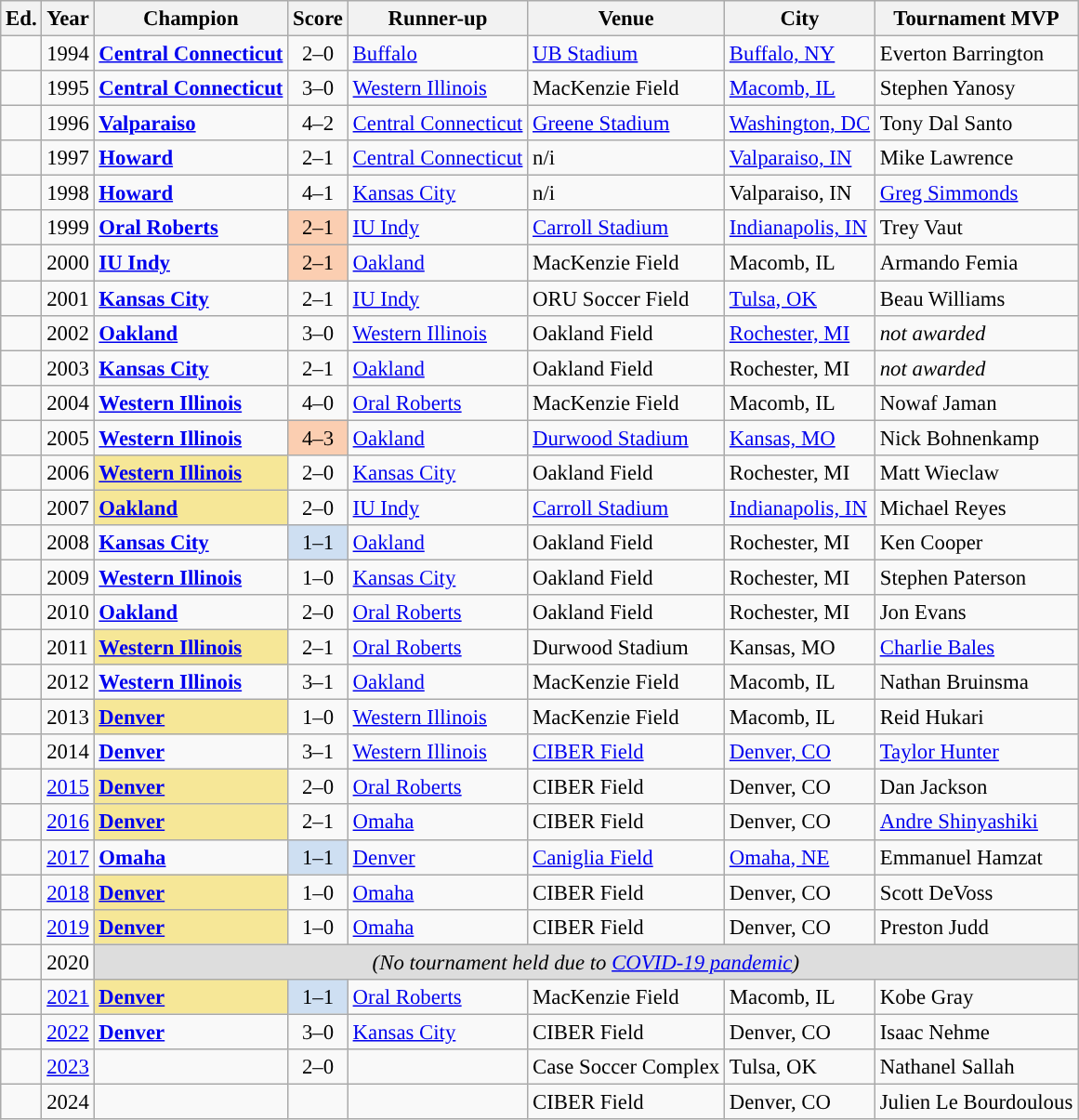<table class="wikitable sortable"; style= "font-size: 95%">
<tr>
<th width=px>Ed.</th>
<th width=px>Year</th>
<th width=px>Champion</th>
<th width=px>Score</th>
<th width=px>Runner-up</th>
<th width=px>Venue</th>
<th width=px>City</th>
<th width=px>Tournament MVP</th>
</tr>
<tr>
<td></td>
<td>1994</td>
<td><strong><a href='#'>Central Connecticut</a></strong> </td>
<td align="center">2–0</td>
<td><a href='#'>Buffalo</a></td>
<td><a href='#'>UB Stadium</a></td>
<td><a href='#'>Buffalo, NY</a></td>
<td>Everton Barrington </td>
</tr>
<tr>
<td></td>
<td>1995</td>
<td><strong><a href='#'>Central Connecticut</a></strong> </td>
<td align="center">3–0</td>
<td><a href='#'>Western Illinois</a></td>
<td>MacKenzie Field</td>
<td><a href='#'>Macomb, IL</a></td>
<td>Stephen Yanosy </td>
</tr>
<tr>
<td></td>
<td>1996</td>
<td><strong><a href='#'>Valparaiso</a></strong> </td>
<td align="center">4–2</td>
<td><a href='#'>Central Connecticut</a></td>
<td><a href='#'>Greene Stadium</a></td>
<td><a href='#'>Washington, DC</a></td>
<td>Tony Dal Santo </td>
</tr>
<tr>
<td></td>
<td>1997</td>
<td><strong><a href='#'>Howard</a></strong> </td>
<td align="center">2–1</td>
<td><a href='#'>Central Connecticut</a></td>
<td>n/i</td>
<td><a href='#'>Valparaiso, IN</a></td>
<td>Mike Lawrence </td>
</tr>
<tr>
<td></td>
<td>1998</td>
<td><strong><a href='#'>Howard</a></strong> </td>
<td align="center">4–1</td>
<td><a href='#'>Kansas City</a></td>
<td>n/i</td>
<td>Valparaiso, IN</td>
<td><a href='#'>Greg Simmonds</a> </td>
</tr>
<tr>
<td></td>
<td>1999</td>
<td><strong><a href='#'>Oral Roberts</a></strong> </td>
<td align="center" style="background-color:#FBCEB1">2–1 </td>
<td><a href='#'>IU Indy</a></td>
<td><a href='#'>Carroll Stadium</a></td>
<td><a href='#'>Indianapolis, IN</a></td>
<td>Trey Vaut </td>
</tr>
<tr>
<td></td>
<td>2000</td>
<td><strong><a href='#'>IU Indy</a></strong> </td>
<td align="center" style="background-color:#FBCEB1">2–1 </td>
<td><a href='#'>Oakland</a></td>
<td>MacKenzie Field</td>
<td>Macomb, IL</td>
<td>Armando Femia </td>
</tr>
<tr>
<td></td>
<td>2001</td>
<td><strong><a href='#'>Kansas City</a></strong> </td>
<td align="center">2–1</td>
<td><a href='#'>IU Indy</a></td>
<td>ORU Soccer Field</td>
<td><a href='#'>Tulsa, OK</a></td>
<td>Beau Williams </td>
</tr>
<tr>
<td></td>
<td>2002</td>
<td><strong><a href='#'>Oakland</a></strong> </td>
<td align="center">3–0</td>
<td><a href='#'>Western Illinois</a></td>
<td>Oakland Field</td>
<td><a href='#'>Rochester, MI</a></td>
<td><em>not awarded</em></td>
</tr>
<tr>
<td></td>
<td>2003</td>
<td><strong><a href='#'>Kansas City</a></strong> </td>
<td align="center">2–1</td>
<td><a href='#'>Oakland</a></td>
<td>Oakland Field</td>
<td>Rochester, MI</td>
<td><em>not awarded</em></td>
</tr>
<tr>
<td></td>
<td>2004</td>
<td><strong><a href='#'>Western Illinois</a></strong> </td>
<td align="center">4–0</td>
<td><a href='#'>Oral Roberts</a></td>
<td>MacKenzie Field</td>
<td>Macomb, IL</td>
<td>Nowaf Jaman </td>
</tr>
<tr>
<td></td>
<td>2005</td>
<td><strong><a href='#'>Western Illinois</a></strong> </td>
<td align="center" style="background-color:#FBCEB1">4–3 </td>
<td><a href='#'>Oakland</a></td>
<td><a href='#'>Durwood Stadium</a></td>
<td><a href='#'>Kansas, MO</a></td>
<td>Nick Bohnenkamp </td>
</tr>
<tr>
<td></td>
<td>2006</td>
<td bgcolor= #F6E797><strong><a href='#'>Western Illinois</a></strong> </td>
<td align="center">2–0</td>
<td><a href='#'>Kansas City</a></td>
<td>Oakland Field</td>
<td>Rochester, MI</td>
<td>Matt Wieclaw </td>
</tr>
<tr>
<td></td>
<td>2007</td>
<td bgcolor= #F6E797><strong><a href='#'>Oakland</a></strong> </td>
<td align="center">2–0</td>
<td><a href='#'>IU Indy</a></td>
<td><a href='#'>Carroll Stadium</a></td>
<td><a href='#'>Indianapolis, IN</a></td>
<td>Michael Reyes </td>
</tr>
<tr>
<td></td>
<td>2008</td>
<td><strong><a href='#'>Kansas City</a></strong> </td>
<td align="center" style="background-color:#cedff2">1–1 </td>
<td><a href='#'>Oakland</a></td>
<td>Oakland Field</td>
<td>Rochester, MI</td>
<td>Ken Cooper </td>
</tr>
<tr>
<td></td>
<td>2009</td>
<td><strong><a href='#'>Western Illinois</a></strong> </td>
<td align="center">1–0</td>
<td><a href='#'>Kansas City</a></td>
<td>Oakland Field</td>
<td>Rochester, MI</td>
<td>Stephen Paterson </td>
</tr>
<tr>
<td></td>
<td>2010</td>
<td><strong><a href='#'>Oakland</a></strong> </td>
<td align="center">2–0</td>
<td><a href='#'>Oral Roberts</a></td>
<td>Oakland Field</td>
<td>Rochester, MI</td>
<td>Jon Evans </td>
</tr>
<tr>
<td></td>
<td>2011</td>
<td bgcolor= #F6E797><strong><a href='#'>Western Illinois</a></strong> </td>
<td align="center">2–1</td>
<td><a href='#'>Oral Roberts</a></td>
<td>Durwood Stadium</td>
<td>Kansas, MO</td>
<td><a href='#'>Charlie Bales</a> </td>
</tr>
<tr>
<td></td>
<td>2012</td>
<td><strong><a href='#'>Western Illinois</a></strong> </td>
<td align="center">3–1</td>
<td><a href='#'>Oakland</a></td>
<td>MacKenzie Field</td>
<td>Macomb, IL</td>
<td>Nathan Bruinsma </td>
</tr>
<tr>
<td></td>
<td>2013</td>
<td bgcolor= #F6E797><strong><a href='#'>Denver</a></strong> </td>
<td align="center">1–0</td>
<td><a href='#'>Western Illinois</a></td>
<td>MacKenzie Field</td>
<td>Macomb, IL</td>
<td>Reid Hukari </td>
</tr>
<tr>
<td></td>
<td>2014</td>
<td><strong><a href='#'>Denver</a></strong> </td>
<td align="center">3–1</td>
<td><a href='#'>Western Illinois</a></td>
<td><a href='#'>CIBER Field</a></td>
<td><a href='#'>Denver, CO</a></td>
<td><a href='#'>Taylor Hunter</a> </td>
</tr>
<tr>
<td></td>
<td><a href='#'>2015</a></td>
<td bgcolor= #F6E797><strong><a href='#'>Denver</a></strong> </td>
<td align=center>2–0</td>
<td><a href='#'>Oral Roberts</a></td>
<td>CIBER Field</td>
<td>Denver, CO</td>
<td>Dan Jackson </td>
</tr>
<tr>
<td></td>
<td><a href='#'>2016</a></td>
<td bgcolor= #F6E797><strong><a href='#'>Denver</a></strong> </td>
<td align="center">2–1</td>
<td><a href='#'>Omaha</a></td>
<td>CIBER Field</td>
<td>Denver, CO</td>
<td><a href='#'>Andre Shinyashiki</a> </td>
</tr>
<tr>
<td></td>
<td><a href='#'>2017</a></td>
<td><strong><a href='#'>Omaha</a></strong> </td>
<td align="center" style="background-color:#cedff2">1–1 </td>
<td><a href='#'>Denver</a></td>
<td><a href='#'>Caniglia Field</a></td>
<td><a href='#'>Omaha, NE</a></td>
<td>Emmanuel Hamzat </td>
</tr>
<tr>
<td></td>
<td><a href='#'>2018</a></td>
<td bgcolor= #F6E797><strong><a href='#'>Denver</a></strong> </td>
<td align="center">1–0</td>
<td><a href='#'>Omaha</a></td>
<td>CIBER Field</td>
<td>Denver, CO</td>
<td>Scott DeVoss </td>
</tr>
<tr>
<td></td>
<td><a href='#'>2019</a></td>
<td bgcolor= #F6E797><strong><a href='#'>Denver</a></strong> </td>
<td align="center">1–0</td>
<td><a href='#'>Omaha</a></td>
<td>CIBER Field</td>
<td>Denver, CO</td>
<td>Preston Judd </td>
</tr>
<tr>
<td></td>
<td>2020</td>
<td colspan=6 align="center" style= background:#dddddd><em>(No tournament held due to <a href='#'>COVID-19 pandemic</a>)</em> </td>
</tr>
<tr>
<td></td>
<td><a href='#'>2021</a></td>
<td bgcolor= #F6E797><strong><a href='#'>Denver</a></strong> </td>
<td align="center" style="background-color:#cedff2">1–1 </td>
<td><a href='#'>Oral Roberts</a></td>
<td>MacKenzie Field</td>
<td>Macomb, IL</td>
<td>Kobe Gray </td>
</tr>
<tr>
<td></td>
<td><a href='#'>2022</a></td>
<td><strong><a href='#'>Denver</a></strong> </td>
<td align="center">3–0</td>
<td><a href='#'>Kansas City</a></td>
<td>CIBER Field</td>
<td>Denver, CO</td>
<td>Isaac Nehme </td>
</tr>
<tr>
<td></td>
<td><a href='#'>2023</a></td>
<td><strong></strong></td>
<td align="center">2–0</td>
<td></td>
<td>Case Soccer Complex</td>
<td>Tulsa, OK</td>
<td>Nathanel Sallah </td>
</tr>
<tr>
<td></td>
<td>2024</td>
<td><strong></strong> </td>
<td></td>
<td></td>
<td>CIBER Field</td>
<td>Denver, CO</td>
<td>Julien Le Bourdoulous </td>
</tr>
</table>
